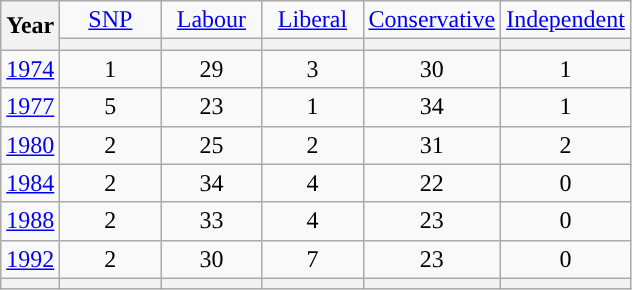<table class=wikitable style=text-align:center>
<tr>
<th rowspan=2>Year</th>
<td width="60"><a href='#'>SNP</a></td>
<td width="60"><a href='#'>Labour</a></td>
<td width="60"><a href='#'>Liberal</a></td>
<td width="60"><a href='#'>Conservative</a></td>
<td width="60"><a href='#'>Independent</a></td>
</tr>
<tr>
<th style="background-color: "></th>
<th style="background-color: "></th>
<th style="background-color: "></th>
<th style="background-color: "></th>
<th style="background-color: "></th>
</tr>
<tr>
<td><a href='#'>1974</a></td>
<td>1</td>
<td>29</td>
<td>3</td>
<td>30</td>
<td>1</td>
</tr>
<tr>
<td><a href='#'>1977</a></td>
<td>5</td>
<td>23</td>
<td>1</td>
<td>34</td>
<td>1</td>
</tr>
<tr>
<td><a href='#'>1980</a></td>
<td>2</td>
<td>25</td>
<td>2</td>
<td>31</td>
<td>2</td>
</tr>
<tr>
<td><a href='#'>1984</a></td>
<td>2</td>
<td>34</td>
<td>4</td>
<td>22</td>
<td>0</td>
</tr>
<tr>
<td><a href='#'>1988</a></td>
<td>2</td>
<td>33</td>
<td>4</td>
<td>23</td>
<td>0</td>
</tr>
<tr>
<td><a href='#'>1992</a></td>
<td>2</td>
<td>30</td>
<td>7</td>
<td>23</td>
<td>0</td>
</tr>
<tr>
<th></th>
<th style="background-color: "></th>
<th style="background-color: "></th>
<th style="background-color: "></th>
<th style="background-color: "></th>
<th style="background-color: "></th>
</tr>
</table>
